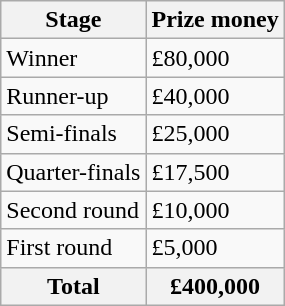<table class="wikitable">
<tr>
<th>Stage</th>
<th>Prize money</th>
</tr>
<tr>
<td>Winner</td>
<td>£80,000</td>
</tr>
<tr>
<td>Runner-up</td>
<td>£40,000</td>
</tr>
<tr>
<td>Semi-finals</td>
<td>£25,000</td>
</tr>
<tr>
<td>Quarter-finals</td>
<td>£17,500</td>
</tr>
<tr>
<td>Second round</td>
<td>£10,000</td>
</tr>
<tr>
<td>First round</td>
<td>£5,000</td>
</tr>
<tr>
<th>Total</th>
<th>£400,000</th>
</tr>
</table>
